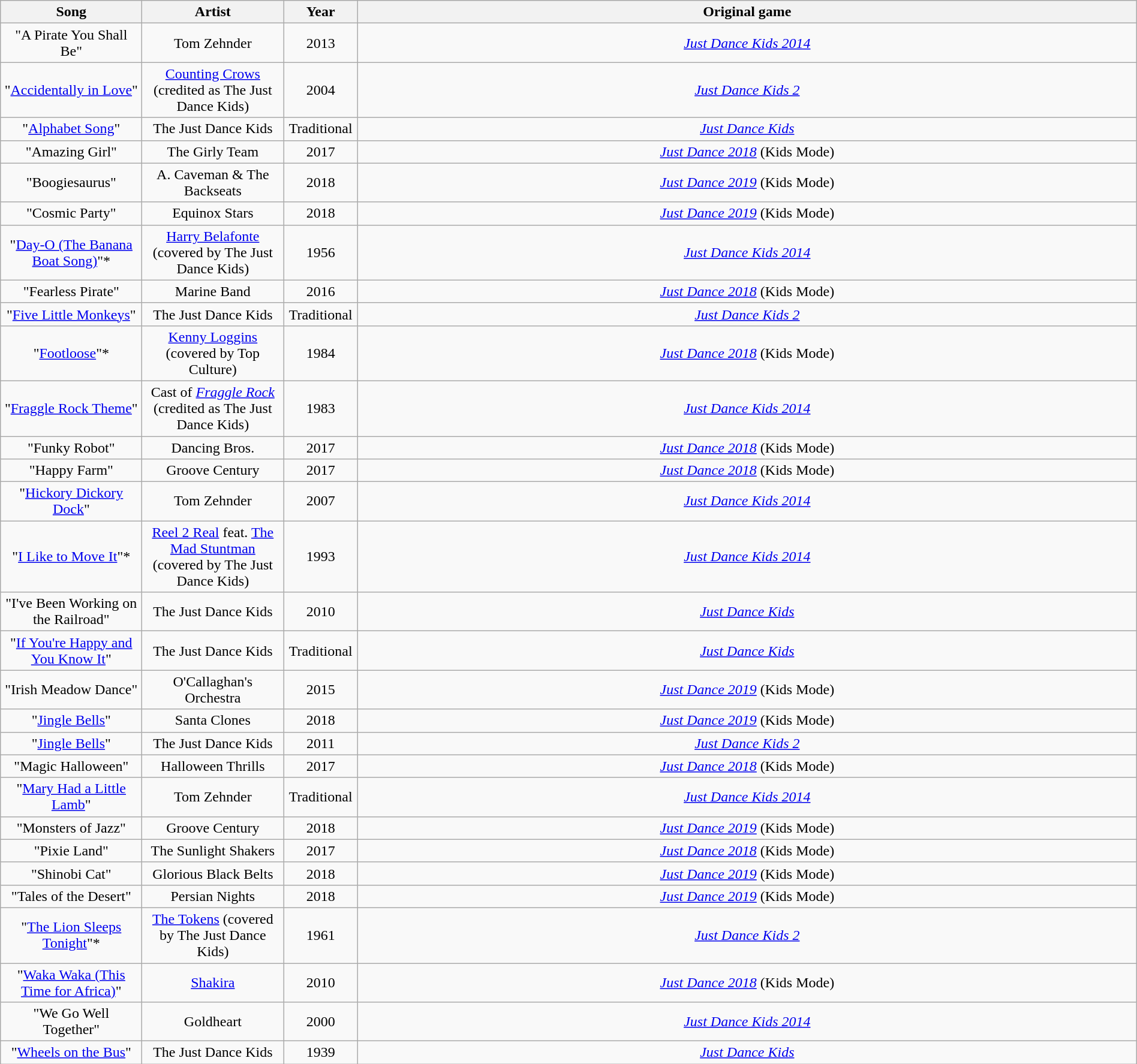<table class="wikitable sortable" style="text-align:center; width:100%;">
<tr>
<th scope="col" style="width:150px;">Song</th>
<th scope="col" style="width:150px;">Artist</th>
<th scope="col" style="width:75px;">Year</th>
<th>Original game</th>
</tr>
<tr>
<td>"A Pirate You Shall Be"</td>
<td>Tom Zehnder</td>
<td>2013</td>
<td><em><a href='#'>Just Dance Kids 2014</a></em></td>
</tr>
<tr>
<td>"<a href='#'>Accidentally in Love</a>"</td>
<td><a href='#'>Counting Crows</a> (credited as The Just Dance Kids)</td>
<td>2004</td>
<td><em><a href='#'>Just Dance Kids 2</a></em></td>
</tr>
<tr>
<td>"<a href='#'>Alphabet Song</a>"</td>
<td>The Just Dance Kids</td>
<td>Traditional</td>
<td><a href='#'><em>Just Dance Kids</em></a></td>
</tr>
<tr>
<td>"Amazing Girl"</td>
<td>The Girly Team</td>
<td>2017</td>
<td><em><a href='#'>Just Dance 2018</a></em> (Kids Mode)</td>
</tr>
<tr>
<td>"Boogiesaurus"</td>
<td>A. Caveman & The Backseats</td>
<td>2018</td>
<td><em><a href='#'>Just Dance 2019</a></em> (Kids Mode)</td>
</tr>
<tr>
<td>"Cosmic Party"</td>
<td>Equinox Stars</td>
<td>2018</td>
<td><em><a href='#'>Just Dance 2019</a></em> (Kids Mode)</td>
</tr>
<tr>
<td>"<a href='#'>Day-O (The Banana Boat Song)</a>"*</td>
<td><a href='#'>Harry Belafonte</a> (covered by The Just Dance Kids)</td>
<td>1956</td>
<td><em><a href='#'>Just Dance Kids 2014</a></em></td>
</tr>
<tr>
<td>"Fearless Pirate"</td>
<td>Marine Band</td>
<td>2016</td>
<td><em><a href='#'>Just Dance 2018</a></em> (Kids Mode)</td>
</tr>
<tr>
<td>"<a href='#'>Five Little Monkeys</a>"</td>
<td>The Just Dance Kids</td>
<td>Traditional</td>
<td><em><a href='#'>Just Dance Kids 2</a></em></td>
</tr>
<tr>
<td>"<a href='#'>Footloose</a>"*</td>
<td><a href='#'>Kenny Loggins</a> (covered by Top Culture)</td>
<td>1984</td>
<td><em><a href='#'>Just Dance 2018</a></em> (Kids Mode)</td>
</tr>
<tr>
<td>"<a href='#'>Fraggle Rock Theme</a>"</td>
<td>Cast of <em><a href='#'>Fraggle Rock</a></em> (credited as The Just Dance Kids)</td>
<td>1983</td>
<td><em><a href='#'>Just Dance Kids 2014</a></em></td>
</tr>
<tr>
<td>"Funky Robot"</td>
<td>Dancing Bros.</td>
<td>2017</td>
<td><em><a href='#'>Just Dance 2018</a></em> (Kids Mode)</td>
</tr>
<tr>
<td>"Happy Farm"</td>
<td>Groove Century</td>
<td>2017</td>
<td><em><a href='#'>Just Dance 2018</a></em> (Kids Mode)</td>
</tr>
<tr>
<td>"<a href='#'>Hickory Dickory Dock</a>"</td>
<td>Tom Zehnder</td>
<td>2007</td>
<td><em><a href='#'>Just Dance Kids 2014</a></em></td>
</tr>
<tr>
<td>"<a href='#'>I Like to Move It</a>"*</td>
<td><a href='#'>Reel 2 Real</a> feat. <a href='#'>The Mad Stuntman</a> (covered by The Just Dance Kids)</td>
<td>1993</td>
<td><em><a href='#'>Just Dance Kids 2014</a></em></td>
</tr>
<tr>
<td>"I've Been Working on the Railroad"</td>
<td>The Just Dance Kids</td>
<td>2010</td>
<td><a href='#'><em>Just Dance Kids</em></a></td>
</tr>
<tr>
<td>"<a href='#'>If You're Happy and You Know It</a>"</td>
<td>The Just Dance Kids</td>
<td>Traditional</td>
<td><a href='#'><em>Just Dance Kids</em></a></td>
</tr>
<tr>
<td>"Irish Meadow Dance"</td>
<td>O'Callaghan's Orchestra</td>
<td>2015</td>
<td><em><a href='#'>Just Dance 2019</a></em> (Kids Mode)</td>
</tr>
<tr>
<td>"<a href='#'>Jingle Bells</a>"</td>
<td>Santa Clones</td>
<td>2018</td>
<td><em><a href='#'>Just Dance 2019</a></em> (Kids Mode)</td>
</tr>
<tr>
<td>"<a href='#'>Jingle Bells</a>"</td>
<td>The Just Dance Kids</td>
<td>2011</td>
<td><em><a href='#'>Just Dance Kids 2</a></em></td>
</tr>
<tr>
<td>"Magic Halloween"</td>
<td>Halloween Thrills</td>
<td>2017</td>
<td><em><a href='#'>Just Dance 2018</a></em> (Kids Mode)</td>
</tr>
<tr>
<td>"<a href='#'>Mary Had a Little Lamb</a>"</td>
<td>Tom Zehnder</td>
<td>Traditional</td>
<td><em><a href='#'>Just Dance Kids 2014</a></em></td>
</tr>
<tr>
<td>"Monsters of Jazz"</td>
<td>Groove Century</td>
<td>2018</td>
<td><em><a href='#'>Just Dance 2019</a></em> (Kids Mode)</td>
</tr>
<tr>
<td>"Pixie Land"</td>
<td>The Sunlight Shakers</td>
<td>2017</td>
<td><em><a href='#'>Just Dance 2018</a></em> (Kids Mode)</td>
</tr>
<tr>
<td>"Shinobi Cat"</td>
<td>Glorious Black Belts</td>
<td>2018</td>
<td><em><a href='#'>Just Dance 2019</a></em> (Kids Mode)</td>
</tr>
<tr>
<td>"Tales of the Desert"</td>
<td>Persian Nights</td>
<td>2018</td>
<td><em><a href='#'>Just Dance 2019</a></em> (Kids Mode)</td>
</tr>
<tr>
<td>"<a href='#'>The Lion Sleeps Tonight</a>"*</td>
<td><a href='#'>The Tokens</a> (covered by The Just Dance Kids)</td>
<td>1961</td>
<td><em><a href='#'>Just Dance Kids 2</a></em></td>
</tr>
<tr>
<td>"<a href='#'>Waka Waka (This Time for Africa)</a>"</td>
<td><a href='#'>Shakira</a></td>
<td>2010</td>
<td><em><a href='#'>Just Dance 2018</a></em> (Kids Mode)</td>
</tr>
<tr>
<td>"We Go Well Together"</td>
<td>Goldheart</td>
<td>2000</td>
<td><em><a href='#'>Just Dance Kids 2014</a></em></td>
</tr>
<tr>
<td>"<a href='#'>Wheels on the Bus</a>"</td>
<td>The Just Dance Kids</td>
<td>1939</td>
<td><a href='#'><em>Just Dance Kids</em></a></td>
</tr>
</table>
